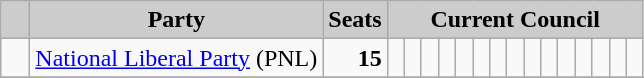<table class="wikitable">
<tr>
<th style="background:#ccc">   </th>
<th style="background:#ccc">Party</th>
<th style="background:#ccc">Seats</th>
<th style="background:#ccc" colspan="15">Current Council</th>
</tr>
<tr>
<td>  </td>
<td><a href='#'>National Liberal Party</a> (PNL)</td>
<td style="text-align: right"><strong>15</strong></td>
<td>  </td>
<td>  </td>
<td>  </td>
<td>  </td>
<td>  </td>
<td>  </td>
<td>  </td>
<td>  </td>
<td>  </td>
<td>  </td>
<td>  </td>
<td>  </td>
<td>  </td>
<td>  </td>
<td>  </td>
</tr>
<tr>
</tr>
</table>
